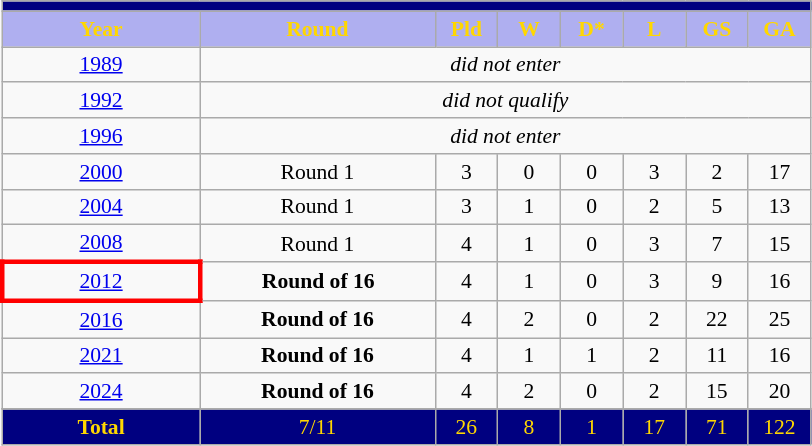<table class="wikitable" style="text-align: center;font-size:90%;">
<tr>
<th style="background:#000080;" colspan=8></th>
</tr>
<tr style="color:gold;">
<th style="background:#afaff0;" width=125>Year</th>
<th style="background:#afaff0;" width=150>Round</th>
<th style="background:#afaff0;" width=35>Pld</th>
<th style="background:#afaff0;" width=35>W</th>
<th style="background:#afaff0;" width=35>D*</th>
<th style="background:#afaff0;" width=35>L</th>
<th style="background:#afaff0;" width=35>GS</th>
<th style="background:#afaff0;" width=35>GA</th>
</tr>
<tr>
<td> <a href='#'>1989</a></td>
<td colspan=7><em>did not enter</em></td>
</tr>
<tr>
<td> <a href='#'>1992</a></td>
<td colspan=7><em>did not qualify</em></td>
</tr>
<tr>
<td> <a href='#'>1996</a></td>
<td colspan=7><em>did not enter</em></td>
</tr>
<tr>
<td> <a href='#'>2000</a></td>
<td>Round 1</td>
<td>3</td>
<td>0</td>
<td>0</td>
<td>3</td>
<td>2</td>
<td>17</td>
</tr>
<tr>
<td> <a href='#'>2004</a></td>
<td>Round 1</td>
<td>3</td>
<td>1</td>
<td>0</td>
<td>2</td>
<td>5</td>
<td>13</td>
</tr>
<tr>
<td> <a href='#'>2008</a></td>
<td>Round 1</td>
<td>4</td>
<td>1</td>
<td>0</td>
<td>3</td>
<td>7</td>
<td>15</td>
</tr>
<tr>
<td style="border: 3px solid red"> <a href='#'>2012</a></td>
<td><strong>Round of 16</strong></td>
<td>4</td>
<td>1</td>
<td>0</td>
<td>3</td>
<td>9</td>
<td>16</td>
</tr>
<tr>
<td> <a href='#'>2016</a></td>
<td><strong>Round of 16</strong></td>
<td>4</td>
<td>2</td>
<td>0</td>
<td>2</td>
<td>22</td>
<td>25</td>
</tr>
<tr>
<td> <a href='#'>2021</a></td>
<td><strong>Round of 16</strong></td>
<td>4</td>
<td>1</td>
<td>1</td>
<td>2</td>
<td>11</td>
<td>16</td>
</tr>
<tr>
<td> <a href='#'>2024</a></td>
<td><strong>Round of 16</strong></td>
<td>4</td>
<td>2</td>
<td>0</td>
<td>2</td>
<td>15</td>
<td>20</td>
</tr>
<tr>
</tr>
<tr bgcolor="#000080" style="color:gold;">
<td><strong>Total</strong></td>
<td>7/11</td>
<td>26</td>
<td>8</td>
<td>1</td>
<td>17</td>
<td>71</td>
<td>122</td>
</tr>
</table>
